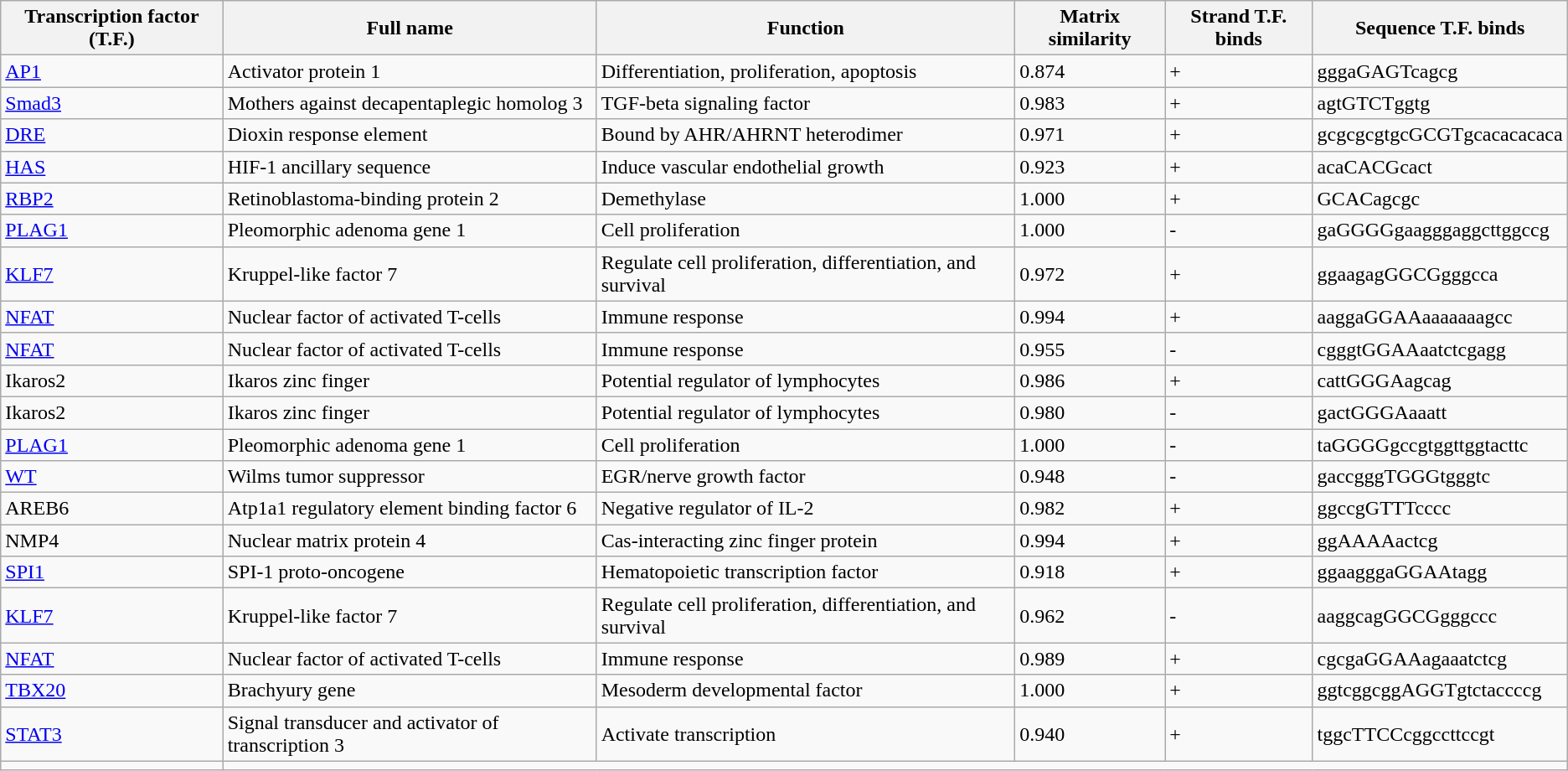<table class="wikitable">
<tr>
<th>Transcription factor (T.F.)</th>
<th>Full name</th>
<th>Function</th>
<th>Matrix similarity</th>
<th>Strand T.F. binds</th>
<th>Sequence T.F. binds</th>
</tr>
<tr>
<td><a href='#'>AP1</a></td>
<td>Activator protein 1</td>
<td>Differentiation, proliferation, apoptosis</td>
<td>0.874</td>
<td>+</td>
<td>gggaGAGTcagcg</td>
</tr>
<tr>
<td><a href='#'>Smad3</a></td>
<td>Mothers against decapentaplegic homolog 3</td>
<td>TGF-beta signaling factor</td>
<td>0.983</td>
<td>+</td>
<td>agtGTCTggtg</td>
</tr>
<tr>
<td><a href='#'>DRE</a></td>
<td>Dioxin response element</td>
<td>Bound by AHR/AHRNT heterodimer</td>
<td>0.971</td>
<td>+</td>
<td>gcgcgcgtgcGCGTgcacacacaca</td>
</tr>
<tr>
<td><a href='#'>HAS</a></td>
<td>HIF-1 ancillary sequence</td>
<td>Induce vascular endothelial growth</td>
<td>0.923</td>
<td>+</td>
<td>acaCACGcact</td>
</tr>
<tr>
<td><a href='#'>RBP2</a></td>
<td>Retinoblastoma-binding protein 2</td>
<td>Demethylase</td>
<td>1.000</td>
<td>+</td>
<td>GCACagcgc</td>
</tr>
<tr>
<td><a href='#'>PLAG1</a></td>
<td>Pleomorphic adenoma gene 1</td>
<td>Cell proliferation</td>
<td>1.000</td>
<td>-</td>
<td>gaGGGGgaagggaggcttggccg</td>
</tr>
<tr>
<td><a href='#'>KLF7</a></td>
<td>Kruppel-like factor 7</td>
<td>Regulate cell proliferation, differentiation, and survival</td>
<td>0.972</td>
<td>+</td>
<td>ggaagagGGCGgggcca</td>
</tr>
<tr>
<td><a href='#'>NFAT</a></td>
<td>Nuclear factor of activated T-cells</td>
<td>Immune response</td>
<td>0.994</td>
<td>+</td>
<td>aaggaGGAAaaaaaaagcc</td>
</tr>
<tr>
<td><a href='#'>NFAT</a></td>
<td>Nuclear factor of activated T-cells</td>
<td>Immune response</td>
<td>0.955</td>
<td>-</td>
<td>cgggtGGAAaatctcgagg</td>
</tr>
<tr>
<td>Ikaros2</td>
<td>Ikaros zinc finger</td>
<td>Potential regulator of lymphocytes</td>
<td>0.986</td>
<td>+</td>
<td>cattGGGAagcag</td>
</tr>
<tr>
<td>Ikaros2</td>
<td>Ikaros zinc finger</td>
<td>Potential regulator of lymphocytes</td>
<td>0.980</td>
<td>-</td>
<td>gactGGGAaaatt</td>
</tr>
<tr>
<td><a href='#'>PLAG1</a></td>
<td>Pleomorphic adenoma gene 1</td>
<td>Cell proliferation</td>
<td>1.000</td>
<td>-</td>
<td>taGGGGgccgtggttggtacttc</td>
</tr>
<tr>
<td><a href='#'>WT</a></td>
<td>Wilms tumor suppressor</td>
<td>EGR/nerve growth factor</td>
<td>0.948</td>
<td>-</td>
<td>gaccgggTGGGtgggtc</td>
</tr>
<tr>
<td>AREB6</td>
<td>Atp1a1 regulatory element binding factor 6</td>
<td>Negative regulator of IL-2</td>
<td>0.982</td>
<td>+</td>
<td>ggccgGTTTcccc</td>
</tr>
<tr>
<td>NMP4</td>
<td>Nuclear matrix protein 4</td>
<td>Cas-interacting zinc finger protein</td>
<td>0.994</td>
<td>+</td>
<td>ggAAAAactcg</td>
</tr>
<tr>
<td><a href='#'>SPI1</a></td>
<td>SPI-1 proto-oncogene</td>
<td>Hematopoietic transcription factor</td>
<td>0.918</td>
<td>+</td>
<td>ggaagggaGGAAtagg</td>
</tr>
<tr>
<td><a href='#'>KLF7</a></td>
<td>Kruppel-like factor 7</td>
<td>Regulate cell proliferation, differentiation, and survival</td>
<td>0.962</td>
<td>-</td>
<td>aaggcagGGCGgggccc</td>
</tr>
<tr>
<td><a href='#'>NFAT</a></td>
<td>Nuclear factor of activated T-cells</td>
<td>Immune response</td>
<td>0.989</td>
<td>+</td>
<td>cgcgaGGAAagaaatctcg</td>
</tr>
<tr>
<td><a href='#'>TBX20</a></td>
<td>Brachyury gene</td>
<td>Mesoderm developmental factor</td>
<td>1.000</td>
<td>+</td>
<td>ggtcggcggAGGTgtctaccccg</td>
</tr>
<tr>
<td><a href='#'>STAT3</a></td>
<td>Signal transducer and activator of transcription 3</td>
<td>Activate transcription</td>
<td>0.940</td>
<td>+</td>
<td>tggcTTCCcggccttccgt</td>
</tr>
<tr>
<td></td>
</tr>
</table>
